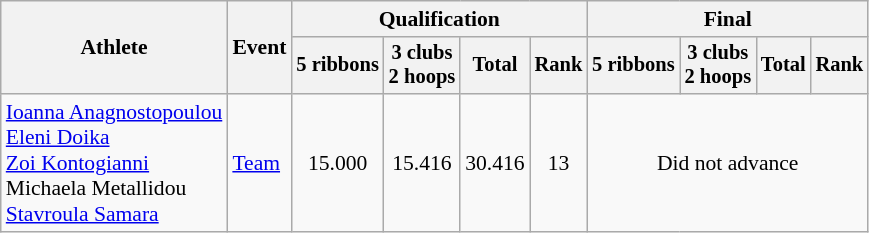<table class="wikitable" style="font-size:90%">
<tr>
<th rowspan="2">Athlete</th>
<th rowspan="2">Event</th>
<th colspan="4">Qualification</th>
<th colspan="4">Final</th>
</tr>
<tr style="font-size:95%">
<th>5 ribbons</th>
<th>3 clubs<br>2 hoops</th>
<th>Total</th>
<th>Rank</th>
<th>5 ribbons</th>
<th>3 clubs<br>2 hoops</th>
<th>Total</th>
<th>Rank</th>
</tr>
<tr align=center>
<td align=left><a href='#'>Ioanna Anagnostopoulou</a><br><a href='#'>Eleni Doika</a><br><a href='#'>Zoi Kontogianni</a><br>Michaela Metallidou<br><a href='#'>Stavroula Samara</a></td>
<td align=left><a href='#'>Team</a></td>
<td>15.000</td>
<td>15.416</td>
<td>30.416</td>
<td>13</td>
<td colspan="4">Did not advance</td>
</tr>
</table>
